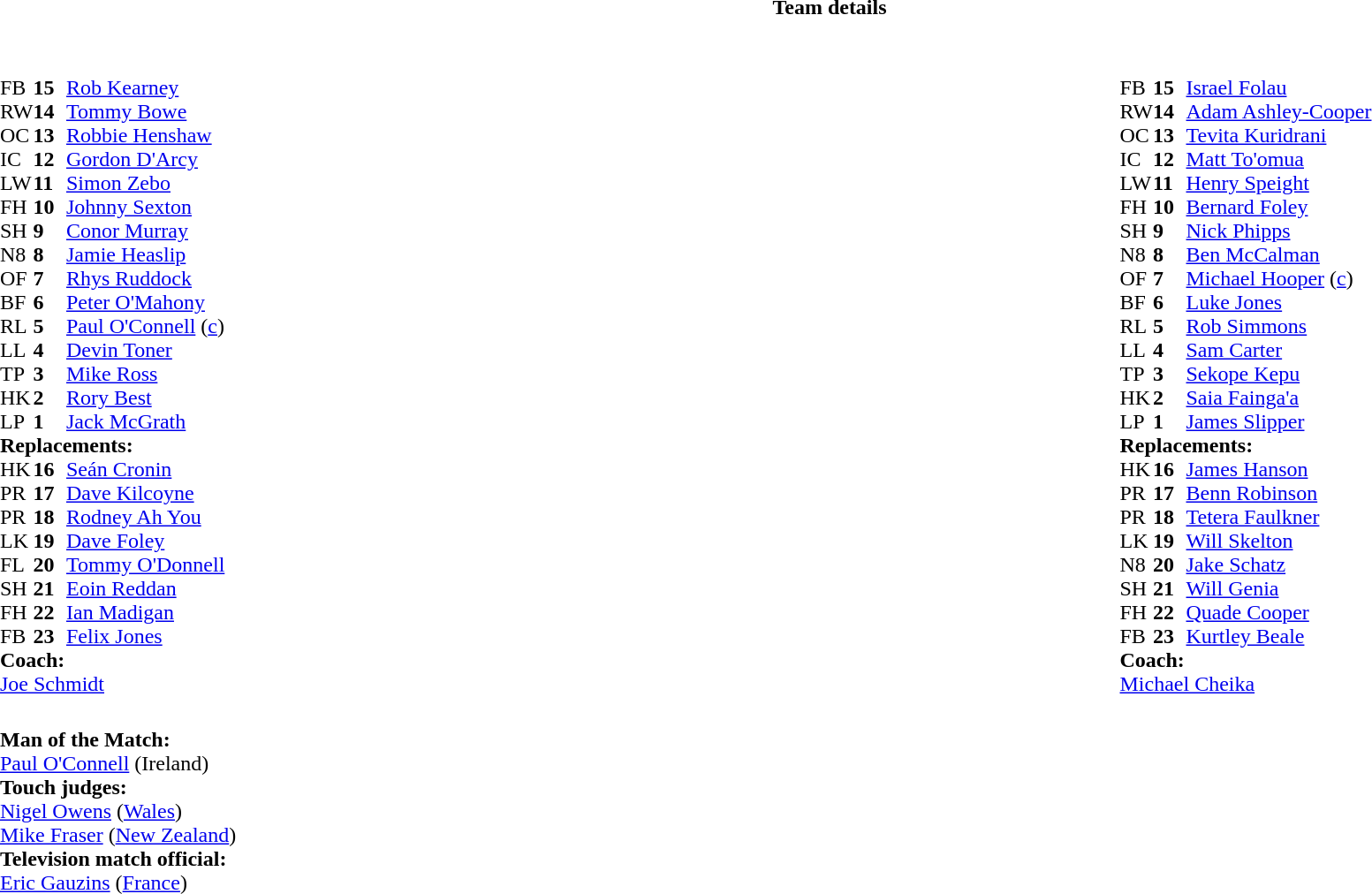<table border="0" width="100%" class="collapsible collapsed">
<tr>
<th>Team details</th>
</tr>
<tr>
<td><br><table width="100%">
<tr>
<td valign="top" width="50%"><br><table style="font-size: 100%" cellspacing="0" cellpadding="0">
<tr>
<th width="25"></th>
<th width="25"></th>
</tr>
<tr>
<td>FB</td>
<td><strong>15</strong></td>
<td><a href='#'>Rob Kearney</a></td>
<td></td>
<td></td>
</tr>
<tr>
<td>RW</td>
<td><strong>14</strong></td>
<td><a href='#'>Tommy Bowe</a></td>
</tr>
<tr>
<td>OC</td>
<td><strong>13</strong></td>
<td><a href='#'>Robbie Henshaw</a></td>
</tr>
<tr>
<td>IC</td>
<td><strong>12</strong></td>
<td><a href='#'>Gordon D'Arcy</a></td>
<td></td>
<td></td>
</tr>
<tr>
<td>LW</td>
<td><strong>11</strong></td>
<td><a href='#'>Simon Zebo</a></td>
</tr>
<tr>
<td>FH</td>
<td><strong>10</strong></td>
<td><a href='#'>Johnny Sexton</a></td>
<td></td>
<td></td>
<td></td>
<td></td>
</tr>
<tr>
<td>SH</td>
<td><strong>9</strong></td>
<td><a href='#'>Conor Murray</a></td>
<td></td>
<td></td>
<td></td>
</tr>
<tr>
<td>N8</td>
<td><strong>8</strong></td>
<td><a href='#'>Jamie Heaslip</a></td>
</tr>
<tr>
<td>OF</td>
<td><strong>7</strong></td>
<td><a href='#'>Rhys Ruddock</a></td>
</tr>
<tr>
<td>BF</td>
<td><strong>6</strong></td>
<td><a href='#'>Peter O'Mahony</a></td>
</tr>
<tr>
<td>RL</td>
<td><strong>5</strong></td>
<td><a href='#'>Paul O'Connell</a> (<a href='#'>c</a>)</td>
</tr>
<tr>
<td>LL</td>
<td><strong>4</strong></td>
<td><a href='#'>Devin Toner</a></td>
<td></td>
<td></td>
</tr>
<tr>
<td>TP</td>
<td><strong>3</strong></td>
<td><a href='#'>Mike Ross</a></td>
</tr>
<tr>
<td>HK</td>
<td><strong>2</strong></td>
<td><a href='#'>Rory Best</a></td>
<td></td>
<td></td>
</tr>
<tr>
<td>LP</td>
<td><strong>1</strong></td>
<td><a href='#'>Jack McGrath</a></td>
</tr>
<tr>
<td colspan=3><strong>Replacements:</strong></td>
</tr>
<tr>
<td>HK</td>
<td><strong>16</strong></td>
<td><a href='#'>Seán Cronin</a></td>
<td></td>
<td></td>
</tr>
<tr>
<td>PR</td>
<td><strong>17</strong></td>
<td><a href='#'>Dave Kilcoyne</a></td>
</tr>
<tr>
<td>PR</td>
<td><strong>18</strong></td>
<td><a href='#'>Rodney Ah You</a></td>
</tr>
<tr>
<td>LK</td>
<td><strong>19</strong></td>
<td><a href='#'>Dave Foley</a></td>
<td></td>
<td></td>
</tr>
<tr>
<td>FL</td>
<td><strong>20</strong></td>
<td><a href='#'>Tommy O'Donnell</a></td>
</tr>
<tr>
<td>SH</td>
<td><strong>21</strong></td>
<td><a href='#'>Eoin Reddan</a></td>
<td></td>
<td></td>
<td></td>
<td></td>
</tr>
<tr>
<td>FH</td>
<td><strong>22</strong></td>
<td><a href='#'>Ian Madigan</a></td>
<td></td>
<td></td>
</tr>
<tr>
<td>FB</td>
<td><strong>23</strong></td>
<td><a href='#'>Felix Jones</a></td>
<td></td>
<td></td>
</tr>
<tr>
<td colspan=3><strong>Coach:</strong></td>
</tr>
<tr>
<td colspan="4"> <a href='#'>Joe Schmidt</a></td>
</tr>
</table>
</td>
<td valign="top" width="50%"><br><table style="font-size: 100%" cellspacing="0" cellpadding="0" align="center">
<tr>
<th width="25"></th>
<th width="25"></th>
</tr>
<tr>
<td>FB</td>
<td><strong>15</strong></td>
<td><a href='#'>Israel Folau</a></td>
</tr>
<tr>
<td>RW</td>
<td><strong>14</strong></td>
<td><a href='#'>Adam Ashley-Cooper</a></td>
</tr>
<tr>
<td>OC</td>
<td><strong>13</strong></td>
<td><a href='#'>Tevita Kuridrani</a></td>
<td></td>
<td></td>
</tr>
<tr>
<td>IC</td>
<td><strong>12</strong></td>
<td><a href='#'>Matt To'omua</a></td>
</tr>
<tr>
<td>LW</td>
<td><strong>11</strong></td>
<td><a href='#'>Henry Speight</a></td>
</tr>
<tr>
<td>FH</td>
<td><strong>10</strong></td>
<td><a href='#'>Bernard Foley</a></td>
<td></td>
<td></td>
</tr>
<tr>
<td>SH</td>
<td><strong>9</strong></td>
<td><a href='#'>Nick Phipps</a></td>
<td></td>
<td></td>
</tr>
<tr>
<td>N8</td>
<td><strong>8</strong></td>
<td><a href='#'>Ben McCalman</a></td>
</tr>
<tr>
<td>OF</td>
<td><strong>7</strong></td>
<td><a href='#'>Michael Hooper</a> (<a href='#'>c</a>)</td>
</tr>
<tr>
<td>BF</td>
<td><strong>6</strong></td>
<td><a href='#'>Luke Jones</a></td>
<td></td>
<td></td>
</tr>
<tr>
<td>RL</td>
<td><strong>5</strong></td>
<td><a href='#'>Rob Simmons</a></td>
</tr>
<tr>
<td>LL</td>
<td><strong>4</strong></td>
<td><a href='#'>Sam Carter</a></td>
<td></td>
<td></td>
</tr>
<tr>
<td>TP</td>
<td><strong>3</strong></td>
<td><a href='#'>Sekope Kepu</a></td>
<td></td>
<td></td>
</tr>
<tr>
<td>HK</td>
<td><strong>2</strong></td>
<td><a href='#'>Saia Fainga'a</a></td>
<td></td>
<td></td>
</tr>
<tr>
<td>LP</td>
<td><strong>1</strong></td>
<td><a href='#'>James Slipper</a></td>
<td></td>
<td></td>
</tr>
<tr>
<td colspan=3><strong>Replacements:</strong></td>
</tr>
<tr>
<td>HK</td>
<td><strong>16</strong></td>
<td><a href='#'>James Hanson</a></td>
<td></td>
<td></td>
</tr>
<tr>
<td>PR</td>
<td><strong>17</strong></td>
<td><a href='#'>Benn Robinson</a></td>
<td></td>
<td></td>
</tr>
<tr>
<td>PR</td>
<td><strong>18</strong></td>
<td><a href='#'>Tetera Faulkner</a></td>
<td></td>
<td></td>
</tr>
<tr>
<td>LK</td>
<td><strong>19</strong></td>
<td><a href='#'>Will Skelton</a></td>
<td></td>
<td></td>
</tr>
<tr>
<td>N8</td>
<td><strong>20</strong></td>
<td><a href='#'>Jake Schatz</a></td>
<td></td>
<td></td>
</tr>
<tr>
<td>SH</td>
<td><strong>21</strong></td>
<td><a href='#'>Will Genia</a></td>
<td></td>
<td></td>
</tr>
<tr>
<td>FH</td>
<td><strong>22</strong></td>
<td><a href='#'>Quade Cooper</a></td>
<td></td>
<td></td>
</tr>
<tr>
<td>FB</td>
<td><strong>23</strong></td>
<td><a href='#'>Kurtley Beale</a></td>
<td></td>
<td></td>
</tr>
<tr>
<td colspan=3><strong>Coach:</strong></td>
</tr>
<tr>
<td colspan="4"> <a href='#'>Michael Cheika</a></td>
</tr>
</table>
</td>
</tr>
</table>
<table width=100% style="font-size: 100%">
<tr>
<td><br><strong>Man of the Match:</strong>
<br><a href='#'>Paul O'Connell</a> (Ireland)<br><strong>Touch judges:</strong>
<br><a href='#'>Nigel Owens</a> (<a href='#'>Wales</a>)
<br><a href='#'>Mike Fraser</a> (<a href='#'>New Zealand</a>)
<br><strong>Television match official:</strong>
<br><a href='#'>Eric Gauzins</a> (<a href='#'>France</a>)</td>
</tr>
</table>
</td>
</tr>
</table>
